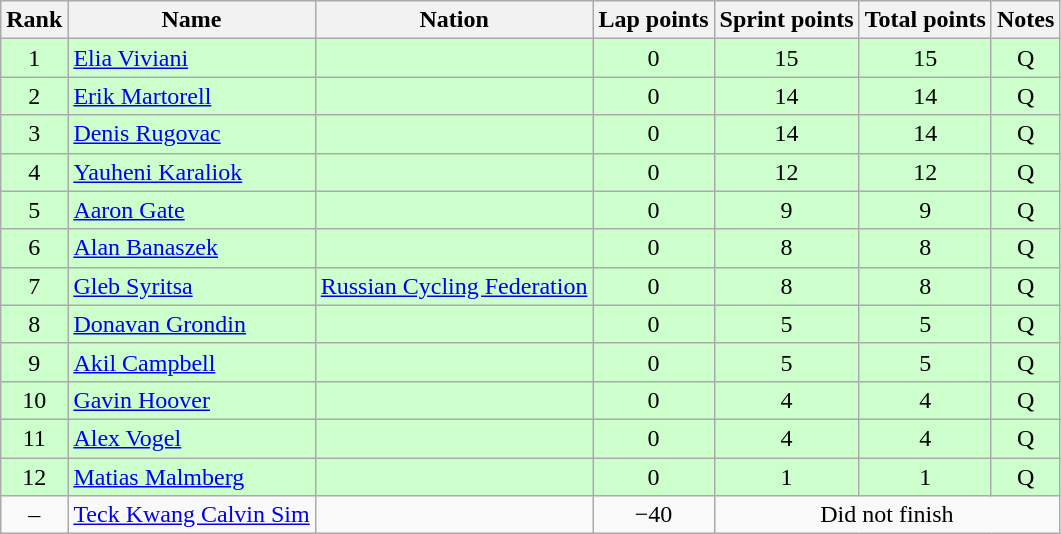<table class="wikitable sortable" style="text-align:center">
<tr>
<th>Rank</th>
<th>Name</th>
<th>Nation</th>
<th>Lap points</th>
<th>Sprint points</th>
<th>Total points</th>
<th>Notes</th>
</tr>
<tr bgcolor=ccffcc>
<td>1</td>
<td align=left><a href='#'>Elia Viviani</a></td>
<td align=left></td>
<td>0</td>
<td>15</td>
<td>15</td>
<td>Q</td>
</tr>
<tr bgcolor=ccffcc>
<td>2</td>
<td align=left><a href='#'>Erik Martorell</a></td>
<td align=left></td>
<td>0</td>
<td>14</td>
<td>14</td>
<td>Q</td>
</tr>
<tr bgcolor=ccffcc>
<td>3</td>
<td align=left><a href='#'>Denis Rugovac</a></td>
<td align=left></td>
<td>0</td>
<td>14</td>
<td>14</td>
<td>Q</td>
</tr>
<tr bgcolor=ccffcc>
<td>4</td>
<td align=left><a href='#'>Yauheni Karaliok</a></td>
<td align=left></td>
<td>0</td>
<td>12</td>
<td>12</td>
<td>Q</td>
</tr>
<tr bgcolor=ccffcc>
<td>5</td>
<td align=left><a href='#'>Aaron Gate</a></td>
<td align=left></td>
<td>0</td>
<td>9</td>
<td>9</td>
<td>Q</td>
</tr>
<tr bgcolor=ccffcc>
<td>6</td>
<td align=left><a href='#'>Alan Banaszek</a></td>
<td align=left></td>
<td>0</td>
<td>8</td>
<td>8</td>
<td>Q</td>
</tr>
<tr bgcolor=ccffcc>
<td>7</td>
<td align=left><a href='#'>Gleb Syritsa</a></td>
<td align=left><a href='#'>Russian Cycling Federation</a></td>
<td>0</td>
<td>8</td>
<td>8</td>
<td>Q</td>
</tr>
<tr bgcolor=ccffcc>
<td>8</td>
<td align=left><a href='#'>Donavan Grondin</a></td>
<td align=left></td>
<td>0</td>
<td>5</td>
<td>5</td>
<td>Q</td>
</tr>
<tr bgcolor=ccffcc>
<td>9</td>
<td align=left><a href='#'>Akil Campbell</a></td>
<td align=left></td>
<td>0</td>
<td>5</td>
<td>5</td>
<td>Q</td>
</tr>
<tr bgcolor=ccffcc>
<td>10</td>
<td align=left><a href='#'>Gavin Hoover</a></td>
<td align=left></td>
<td>0</td>
<td>4</td>
<td>4</td>
<td>Q</td>
</tr>
<tr bgcolor=ccffcc>
<td>11</td>
<td align=left><a href='#'>Alex Vogel</a></td>
<td align=left></td>
<td>0</td>
<td>4</td>
<td>4</td>
<td>Q</td>
</tr>
<tr bgcolor=ccffcc>
<td>12</td>
<td align=left><a href='#'>Matias Malmberg</a></td>
<td align=left></td>
<td>0</td>
<td>1</td>
<td>1</td>
<td>Q</td>
</tr>
<tr>
<td>–</td>
<td align=left><a href='#'>Teck Kwang Calvin Sim</a></td>
<td align=left></td>
<td>−40</td>
<td colspan=3>Did not finish</td>
</tr>
</table>
